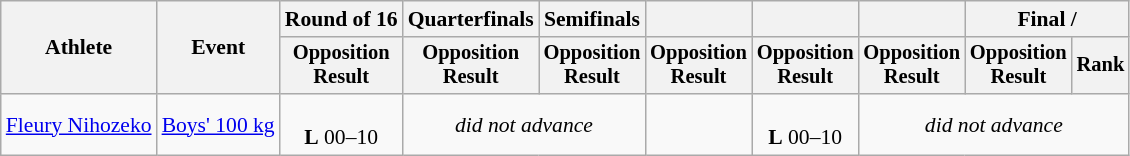<table class="wikitable" style="font-size:90%">
<tr>
<th rowspan=2>Athlete</th>
<th rowspan=2>Event</th>
<th>Round of 16</th>
<th>Quarterfinals</th>
<th>Semifinals</th>
<th></th>
<th></th>
<th></th>
<th colspan=2>Final / </th>
</tr>
<tr style="font-size:95%">
<th>Opposition<br>Result</th>
<th>Opposition<br>Result</th>
<th>Opposition<br>Result</th>
<th>Opposition<br>Result</th>
<th>Opposition<br>Result</th>
<th>Opposition<br>Result</th>
<th>Opposition<br>Result</th>
<th>Rank</th>
</tr>
<tr align=center>
<td><a href='#'>Fleury Nihozeko</a></td>
<td><a href='#'>Boys' 100 kg</a></td>
<td><br><strong>L</strong>  00–10</td>
<td Colspan=2><em>did not advance</em></td>
<td></td>
<td><br><strong>L</strong>  00–10</td>
<td Colspan=3><em>did not advance</em></td>
</tr>
</table>
